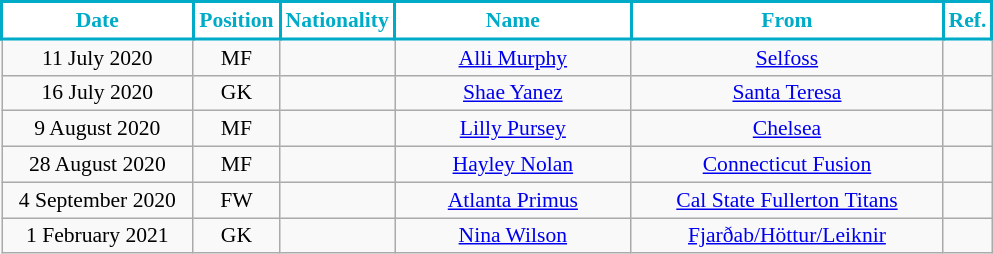<table class="wikitable" style="text-align:center; font-size:90%; ">
<tr>
<th style="background:#FFFFFF; color:#00abc7;border:2px solid #00abc7; width:120px;">Date</th>
<th style="background:#FFFFFF; color:#00abc7;border:2px solid #00abc7; width:50px;">Position</th>
<th style="background:#FFFFFF; color:#00abc7;border:2px solid #00abc7; width:50px;">Nationality</th>
<th style="background:#FFFFFF; color:#00abc7;border:2px solid #00abc7; width:150px;">Name</th>
<th style="background:#FFFFFF; color:#00abc7;border:2px solid #00abc7; width:200px;">From</th>
<th style="background:#FFFFFF; color:#00abc7;border:2px solid #00abc7; width:25px;">Ref.</th>
</tr>
<tr>
<td>11 July 2020</td>
<td>MF</td>
<td></td>
<td><a href='#'>Alli Murphy</a></td>
<td> <a href='#'>Selfoss</a></td>
<td></td>
</tr>
<tr>
<td>16 July 2020</td>
<td>GK</td>
<td></td>
<td><a href='#'>Shae Yanez</a></td>
<td> <a href='#'>Santa Teresa</a></td>
<td></td>
</tr>
<tr>
<td>9 August 2020</td>
<td>MF</td>
<td></td>
<td><a href='#'>Lilly Pursey</a></td>
<td> <a href='#'>Chelsea</a></td>
<td></td>
</tr>
<tr>
<td>28 August 2020</td>
<td>MF</td>
<td></td>
<td><a href='#'>Hayley Nolan</a></td>
<td> <a href='#'>Connecticut Fusion</a></td>
<td></td>
</tr>
<tr>
<td>4 September 2020</td>
<td>FW</td>
<td></td>
<td><a href='#'>Atlanta Primus</a></td>
<td> <a href='#'>Cal State Fullerton Titans</a></td>
<td></td>
</tr>
<tr>
<td>1 February 2021</td>
<td>GK</td>
<td></td>
<td><a href='#'>Nina Wilson</a></td>
<td> <a href='#'>Fjarðab/Höttur/Leiknir</a></td>
<td></td>
</tr>
</table>
